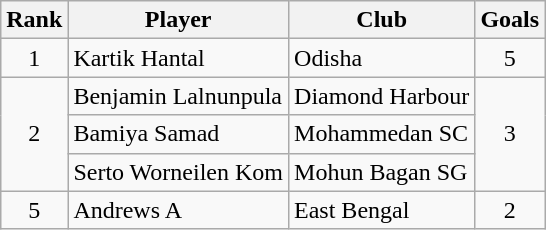<table class="wikitable" style="text-align:center">
<tr>
<th>Rank</th>
<th>Player</th>
<th>Club</th>
<th>Goals</th>
</tr>
<tr>
<td>1</td>
<td align="left">Kartik Hantal</td>
<td align="left">Odisha</td>
<td>5</td>
</tr>
<tr>
<td rowspan="3">2</td>
<td align="left">Benjamin Lalnunpula</td>
<td align="left">Diamond Harbour</td>
<td rowspan="3">3</td>
</tr>
<tr>
<td align="left">Bamiya Samad</td>
<td align="left">Mohammedan SC</td>
</tr>
<tr>
<td align="left">Serto Worneilen Kom</td>
<td align="left">Mohun Bagan SG</td>
</tr>
<tr>
<td>5</td>
<td align="left">Andrews A</td>
<td align="left">East Bengal</td>
<td>2</td>
</tr>
</table>
